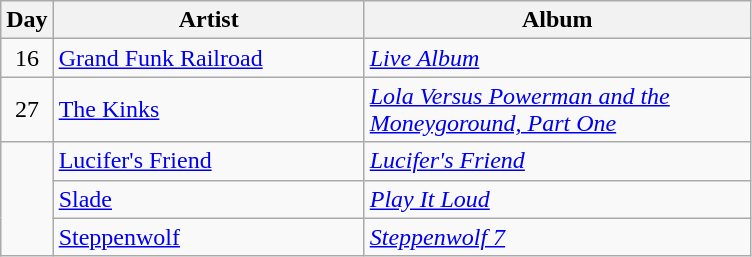<table class="wikitable" border="1">
<tr>
<th>Day</th>
<th width="200">Artist</th>
<th width="250">Album</th>
</tr>
<tr>
<td style="text-align:center;" rowspan="1">16</td>
<td><a href='#'>Grand Funk Railroad</a></td>
<td><em><a href='#'>Live Album</a></em></td>
</tr>
<tr>
<td style="text-align:center;" rowspan="1">27</td>
<td><a href='#'>The Kinks</a></td>
<td><em><a href='#'>Lola Versus Powerman and the Moneygoround, Part One</a></em></td>
</tr>
<tr>
<td rowspan="3" align="center"></td>
<td><a href='#'>Lucifer's Friend</a></td>
<td><em><a href='#'>Lucifer's Friend</a></em></td>
</tr>
<tr>
<td><a href='#'>Slade</a></td>
<td><em><a href='#'>Play It Loud</a></em></td>
</tr>
<tr>
<td><a href='#'>Steppenwolf</a></td>
<td><em><a href='#'>Steppenwolf 7</a></em></td>
</tr>
</table>
